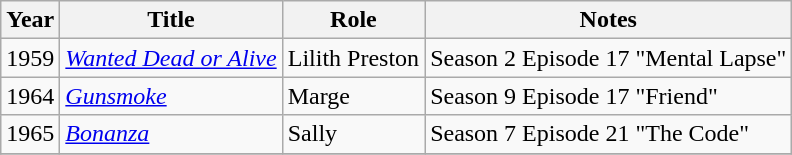<table class="wikitable plainrowheaders sortable">
<tr>
<th scope="col">Year</th>
<th scope="col">Title</th>
<th scope="col">Role</th>
<th scope="col" class="unsortable">Notes</th>
</tr>
<tr>
<td>1959</td>
<td><em><a href='#'>Wanted Dead or Alive</a></em></td>
<td>Lilith Preston</td>
<td>Season 2 Episode 17 "Mental Lapse"</td>
</tr>
<tr>
<td>1964</td>
<td><em><a href='#'>Gunsmoke</a></em></td>
<td>Marge</td>
<td>Season 9 Episode 17 "Friend"</td>
</tr>
<tr>
<td>1965</td>
<td><em><a href='#'>Bonanza</a></td>
<td>Sally</td>
<td>Season 7 Episode 21 "The Code"</td>
</tr>
<tr>
</tr>
</table>
